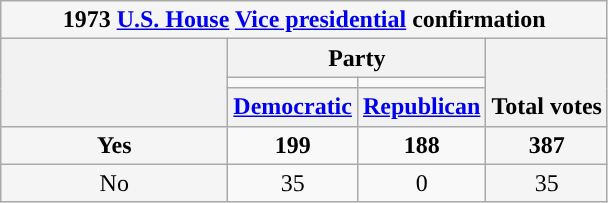<table class=wikitable style="text-align:center">
<tr>
<th colspan=6 style="background:#f5f5f5">1973 <a href='#'>U.S. House</a> <a href='#'>Vice presidential</a> confirmation</th>
</tr>
<tr style="vertical-align:bottom;">
<th rowspan=3 style="width: 9em;"><br></th>
<th colspan=2>Party</th>
<th rowspan=3>Total votes</th>
</tr>
<tr style="height:5px">
<td style="background-color:"></td>
<td style="background-color:"></td>
</tr>
<tr style="vertical-align:bottom;">
<th><a href='#'>Democratic</a></th>
<th><a href='#'>Republican</a></th>
</tr>
<tr>
<td style="background:#f5f5f5"><strong>Yes</strong></td>
<td><strong>199</strong></td>
<td><strong>188</strong></td>
<td style="background:#f5f5f5"><strong>387</strong></td>
</tr>
<tr>
<td style="background:#f5f5f5">No</td>
<td>35</td>
<td>0</td>
<td style="background:#f5f5f5">35</td>
</tr>
</table>
